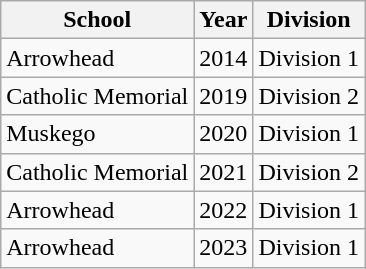<table class="wikitable">
<tr>
<th>School</th>
<th>Year</th>
<th>Division</th>
</tr>
<tr>
<td>Arrowhead</td>
<td>2014</td>
<td>Division 1</td>
</tr>
<tr>
<td>Catholic Memorial</td>
<td>2019</td>
<td>Division 2</td>
</tr>
<tr>
<td>Muskego</td>
<td>2020</td>
<td>Division 1</td>
</tr>
<tr>
<td>Catholic Memorial</td>
<td>2021</td>
<td>Division 2</td>
</tr>
<tr>
<td>Arrowhead</td>
<td>2022</td>
<td>Division 1</td>
</tr>
<tr>
<td>Arrowhead</td>
<td>2023</td>
<td>Division 1</td>
</tr>
</table>
